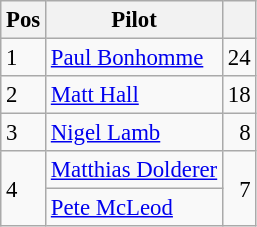<table class="wikitable" style="font-size: 95%;">
<tr>
<th>Pos</th>
<th>Pilot</th>
<th></th>
</tr>
<tr>
<td>1</td>
<td> <a href='#'>Paul Bonhomme</a></td>
<td align="right">24</td>
</tr>
<tr>
<td>2</td>
<td> <a href='#'>Matt Hall</a></td>
<td align="right">18</td>
</tr>
<tr>
<td>3</td>
<td> <a href='#'>Nigel Lamb</a></td>
<td align="right">8</td>
</tr>
<tr>
<td rowspan=2>4</td>
<td> <a href='#'>Matthias Dolderer</a></td>
<td rowspan=2 align="right">7</td>
</tr>
<tr>
<td> <a href='#'>Pete McLeod</a></td>
</tr>
</table>
